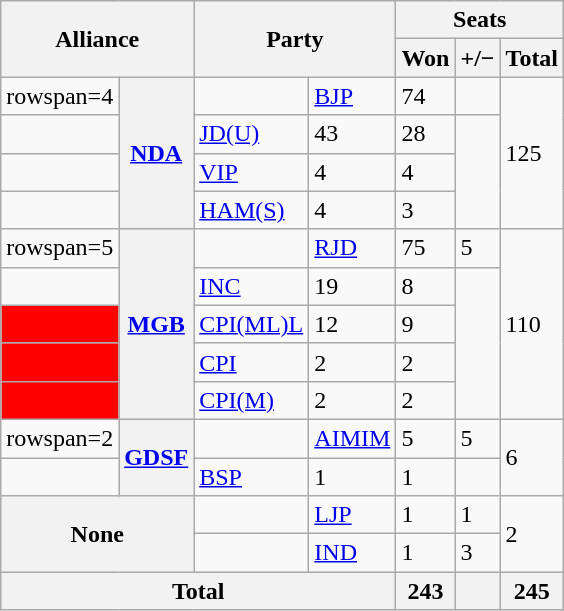<table class="wikitable">
<tr>
<th colspan="2" rowspan="2">Alliance</th>
<th colspan="2" rowspan="2">Party</th>
<th colspan="3">Seats</th>
</tr>
<tr>
<th>Won</th>
<th>+/−</th>
<th>Total</th>
</tr>
<tr>
<td>rowspan=4 </td>
<th rowspan=4><a href='#'>NDA</a></th>
<td></td>
<td><a href='#'>BJP</a></td>
<td>74</td>
<td></td>
<td rowspan="4">125</td>
</tr>
<tr>
<td></td>
<td><a href='#'>JD(U)</a></td>
<td>43</td>
<td> 28</td>
</tr>
<tr>
<td></td>
<td><a href='#'>VIP</a></td>
<td>4</td>
<td> 4</td>
</tr>
<tr>
<td></td>
<td><a href='#'>HAM(S)</a></td>
<td>4</td>
<td> 3</td>
</tr>
<tr>
<td>rowspan=5 </td>
<th rowspan=5><a href='#'>MGB</a></th>
<td></td>
<td><a href='#'>RJD</a></td>
<td>75</td>
<td> 5</td>
<td rowspan="5">110</td>
</tr>
<tr>
<td></td>
<td><a href='#'>INC</a></td>
<td>19</td>
<td> 8</td>
</tr>
<tr>
<td bgcolor="red"></td>
<td><a href='#'>CPI(ML)L</a></td>
<td>12</td>
<td> 9</td>
</tr>
<tr>
<td bgcolor="red"></td>
<td><a href='#'>CPI</a></td>
<td>2</td>
<td> 2</td>
</tr>
<tr>
<td bgcolor="red"></td>
<td><a href='#'>CPI(M)</a></td>
<td>2</td>
<td> 2</td>
</tr>
<tr>
<td>rowspan=2 </td>
<th rowspan="2"><a href='#'>GDSF</a></th>
<td></td>
<td><a href='#'>AIMIM</a></td>
<td>5</td>
<td> 5</td>
<td rowspan="2">6</td>
</tr>
<tr>
<td></td>
<td><a href='#'>BSP</a></td>
<td>1</td>
<td> 1</td>
</tr>
<tr>
<th colspan="2" rowspan="2">None</th>
<td></td>
<td><a href='#'>LJP</a></td>
<td>1</td>
<td> 1</td>
<td rowspan="2">2</td>
</tr>
<tr>
<td></td>
<td><a href='#'>IND</a></td>
<td>1</td>
<td> 3</td>
</tr>
<tr class="unsortable" style="background-color:#E9E9E9">
<th colspan="4">Total</th>
<th style="text-align:center;">243</th>
<th></th>
<th>245</th>
</tr>
</table>
